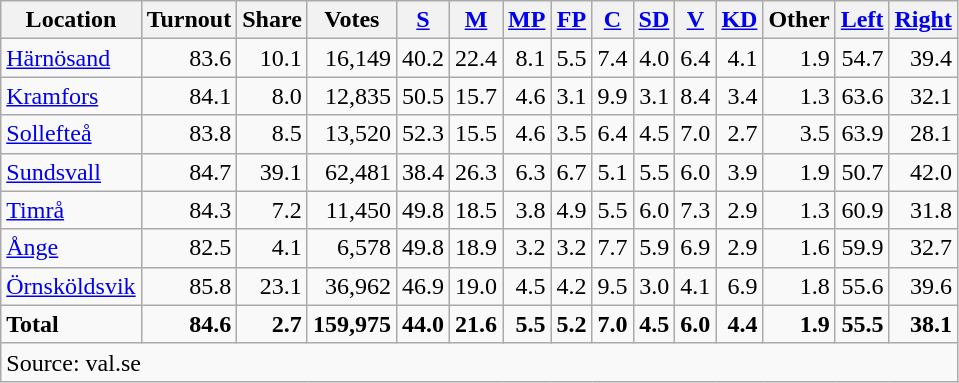<table class="wikitable sortable" style=text-align:right>
<tr>
<th>Location</th>
<th>Turnout</th>
<th>Share</th>
<th>Votes</th>
<th><a href='#'>S</a></th>
<th><a href='#'>M</a></th>
<th><a href='#'>MP</a></th>
<th><a href='#'>FP</a></th>
<th><a href='#'>C</a></th>
<th><a href='#'>SD</a></th>
<th><a href='#'>V</a></th>
<th><a href='#'>KD</a></th>
<th>Other</th>
<th><a href='#'>Left</a></th>
<th><a href='#'>Right</a></th>
</tr>
<tr>
<td align=left><a href='#'>Härnösand</a></td>
<td>83.6</td>
<td>10.1</td>
<td>16,149</td>
<td>40.2</td>
<td>22.4</td>
<td>8.1</td>
<td>5.5</td>
<td>7.4</td>
<td>4.0</td>
<td>6.4</td>
<td>4.1</td>
<td>1.9</td>
<td>54.7</td>
<td>39.4</td>
</tr>
<tr>
<td align=left><a href='#'>Kramfors</a></td>
<td>84.1</td>
<td>8.0</td>
<td>12,835</td>
<td>50.5</td>
<td>15.7</td>
<td>4.6</td>
<td>3.1</td>
<td>9.9</td>
<td>3.1</td>
<td>8.4</td>
<td>3.4</td>
<td>1.3</td>
<td>63.6</td>
<td>32.1</td>
</tr>
<tr>
<td align=left><a href='#'>Sollefteå</a></td>
<td>83.8</td>
<td>8.5</td>
<td>13,520</td>
<td>52.3</td>
<td>15.5</td>
<td>4.6</td>
<td>3.5</td>
<td>6.4</td>
<td>4.5</td>
<td>7.0</td>
<td>2.7</td>
<td>3.5</td>
<td>63.9</td>
<td>28.1</td>
</tr>
<tr>
<td align=left><a href='#'>Sundsvall</a></td>
<td>84.7</td>
<td>39.1</td>
<td>62,481</td>
<td>38.4</td>
<td>26.3</td>
<td>6.3</td>
<td>6.7</td>
<td>5.1</td>
<td>5.5</td>
<td>6.0</td>
<td>3.9</td>
<td>1.9</td>
<td>50.7</td>
<td>42.0</td>
</tr>
<tr>
<td align=left><a href='#'>Timrå</a></td>
<td>84.3</td>
<td>7.2</td>
<td>11,450</td>
<td>49.8</td>
<td>18.5</td>
<td>3.8</td>
<td>4.9</td>
<td>5.5</td>
<td>6.0</td>
<td>7.3</td>
<td>2.9</td>
<td>1.3</td>
<td>60.9</td>
<td>31.8</td>
</tr>
<tr>
<td align=left><a href='#'>Ånge</a></td>
<td>82.5</td>
<td>4.1</td>
<td>6,578</td>
<td>49.8</td>
<td>18.9</td>
<td>3.2</td>
<td>3.2</td>
<td>7.7</td>
<td>5.9</td>
<td>6.9</td>
<td>2.9</td>
<td>1.6</td>
<td>59.9</td>
<td>32.7</td>
</tr>
<tr>
<td align=left><a href='#'>Örnsköldsvik</a></td>
<td>85.8</td>
<td>23.1</td>
<td>36,962</td>
<td>46.9</td>
<td>19.0</td>
<td>4.5</td>
<td>4.2</td>
<td>9.5</td>
<td>3.0</td>
<td>4.1</td>
<td>6.9</td>
<td>1.8</td>
<td>55.6</td>
<td>39.6</td>
</tr>
<tr>
<td align=left><strong>Total</strong></td>
<td><strong>84.6</strong></td>
<td><strong>2.7</strong></td>
<td><strong>159,975</strong></td>
<td><strong>44.0</strong></td>
<td><strong>21.6</strong></td>
<td><strong>5.5</strong></td>
<td><strong>5.2</strong></td>
<td><strong>7.0</strong></td>
<td><strong>4.5</strong></td>
<td><strong>6.0</strong></td>
<td><strong>4.4</strong></td>
<td><strong>1.9</strong></td>
<td><strong>55.5</strong></td>
<td><strong>38.1</strong></td>
</tr>
<tr>
<td align=left colspan=15>Source: val.se </td>
</tr>
</table>
